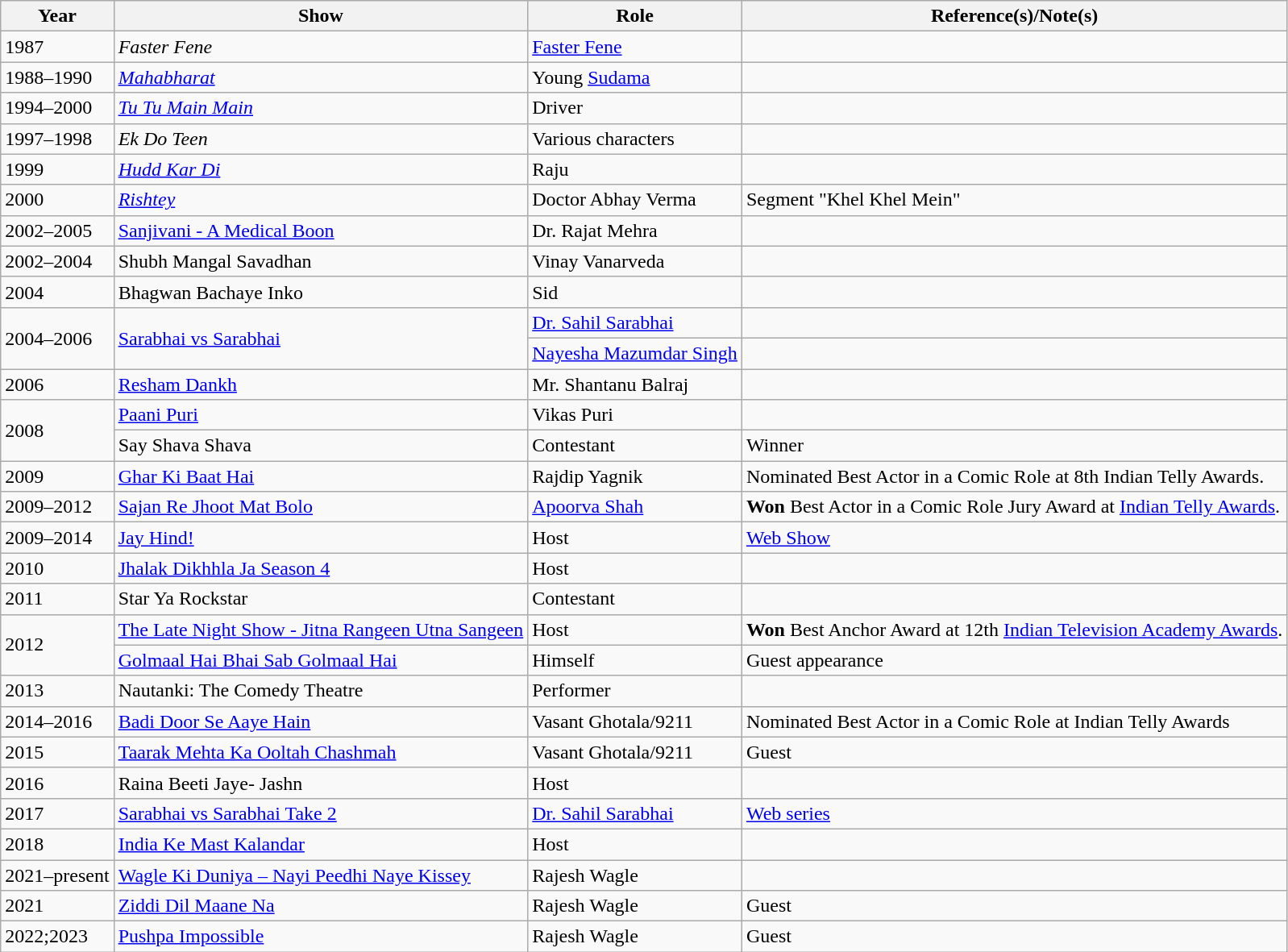<table class="wikitable sortable">
<tr>
<th>Year</th>
<th>Show</th>
<th>Role</th>
<th>Reference(s)/Note(s)</th>
</tr>
<tr>
<td>1987</td>
<td><em>Faster Fene</em></td>
<td><a href='#'>Faster Fene</a></td>
<td></td>
</tr>
<tr>
<td>1988–1990</td>
<td><em><a href='#'>Mahabharat</a></em></td>
<td>Young <a href='#'>Sudama</a></td>
<td></td>
</tr>
<tr>
<td>1994–2000</td>
<td><em><a href='#'>Tu Tu Main Main</a></em></td>
<td>Driver</td>
<td></td>
</tr>
<tr>
<td>1997–1998</td>
<td><em>Ek Do Teen</em></td>
<td>Various characters</td>
<td></td>
</tr>
<tr>
<td>1999</td>
<td><em><a href='#'>Hudd Kar Di</a></em></td>
<td>Raju</td>
<td></td>
</tr>
<tr>
<td>2000</td>
<td><em><a href='#'>Rishtey</a></td>
<td>Doctor Abhay Verma</td>
<td>Segment "Khel Khel Mein"</td>
</tr>
<tr>
<td>2002–2005</td>
<td></em><a href='#'>Sanjivani - A Medical Boon</a><em></td>
<td>Dr. Rajat Mehra</td>
<td></td>
</tr>
<tr>
<td>2002–2004</td>
<td></em>Shubh Mangal Savadhan<em></td>
<td>Vinay Vanarveda</td>
<td></td>
</tr>
<tr>
<td>2004</td>
<td></em>Bhagwan Bachaye Inko<em></td>
<td>Sid</td>
<td></td>
</tr>
<tr>
<td rowspan="2">2004–2006</td>
<td rowspan="2"></em><a href='#'>Sarabhai vs Sarabhai</a><em></td>
<td><a href='#'>Dr. Sahil Sarabhai</a></td>
<td></td>
</tr>
<tr>
<td><a href='#'>Nayesha Mazumdar Singh</a></td>
<td></td>
</tr>
<tr>
<td>2006</td>
<td></em><a href='#'>Resham Dankh</a><em></td>
<td>Mr. Shantanu Balraj</td>
<td></td>
</tr>
<tr>
<td rowspan=2>2008</td>
<td></em><a href='#'>Paani Puri</a><em></td>
<td>Vikas Puri</td>
<td></td>
</tr>
<tr>
<td></em>Say Shava Shava<em></td>
<td>Contestant</td>
<td>Winner</td>
</tr>
<tr>
<td>2009</td>
<td></em><a href='#'>Ghar Ki Baat Hai</a><em></td>
<td>Rajdip Yagnik</td>
<td>Nominated Best Actor in a Comic Role at 8th Indian Telly Awards.</td>
</tr>
<tr>
<td>2009–2012</td>
<td></em><a href='#'>Sajan Re Jhoot Mat Bolo</a><em></td>
<td><a href='#'>Apoorva Shah</a></td>
<td><strong>Won</strong> Best Actor in a Comic Role Jury Award at <a href='#'>Indian Telly Awards</a>.</td>
</tr>
<tr>
<td>2009–2014</td>
<td></em><a href='#'>Jay Hind!</a><em></td>
<td>Host</td>
<td><a href='#'>Web Show</a></td>
</tr>
<tr>
<td>2010</td>
<td></em><a href='#'>Jhalak Dikhhla Ja Season 4</a><em></td>
<td>Host</td>
<td></td>
</tr>
<tr>
<td>2011</td>
<td></em>Star Ya Rockstar<em></td>
<td>Contestant</td>
<td></td>
</tr>
<tr>
<td rowspan="2">2012</td>
<td></em><a href='#'>The Late Night Show - Jitna Rangeen Utna Sangeen</a><em></td>
<td>Host</td>
<td><strong>Won</strong> Best Anchor Award at 12th <a href='#'>Indian Television Academy Awards</a>.</td>
</tr>
<tr>
<td></em><a href='#'>Golmaal Hai Bhai Sab Golmaal Hai</a><em></td>
<td>Himself</td>
<td>Guest appearance</td>
</tr>
<tr>
<td>2013</td>
<td></em>Nautanki: The Comedy Theatre<em></td>
<td>Performer</td>
<td></td>
</tr>
<tr>
<td>2014–2016</td>
<td></em><a href='#'>Badi Door Se Aaye Hain</a><em></td>
<td>Vasant Ghotala/9211</td>
<td>Nominated Best Actor in a Comic Role at Indian Telly Awards </td>
</tr>
<tr>
<td>2015</td>
<td></em><a href='#'>Taarak Mehta Ka Ooltah Chashmah</a><em></td>
<td>Vasant Ghotala/9211</td>
<td>Guest</td>
</tr>
<tr>
<td>2016</td>
<td></em>Raina Beeti Jaye- Jashn<em></td>
<td>Host</td>
<td></td>
</tr>
<tr>
<td>2017</td>
<td></em><a href='#'>Sarabhai vs Sarabhai Take 2</a><em></td>
<td><a href='#'>Dr. Sahil Sarabhai</a></td>
<td><a href='#'>Web series</a></td>
</tr>
<tr>
<td>2018</td>
<td></em><a href='#'>India Ke Mast Kalandar</a><em></td>
<td>Host</td>
<td></td>
</tr>
<tr>
<td>2021–present</td>
<td><a href='#'>Wagle Ki Duniya – Nayi Peedhi Naye Kissey</a></td>
<td>Rajesh Wagle</td>
<td></td>
</tr>
<tr>
<td>2021</td>
<td></em><a href='#'>Ziddi Dil Maane Na</a><em></td>
<td>Rajesh Wagle</td>
<td>Guest</td>
</tr>
<tr>
<td>2022;2023</td>
<td></em><a href='#'>Pushpa Impossible</a><em></td>
<td>Rajesh Wagle</td>
<td>Guest</td>
</tr>
</table>
